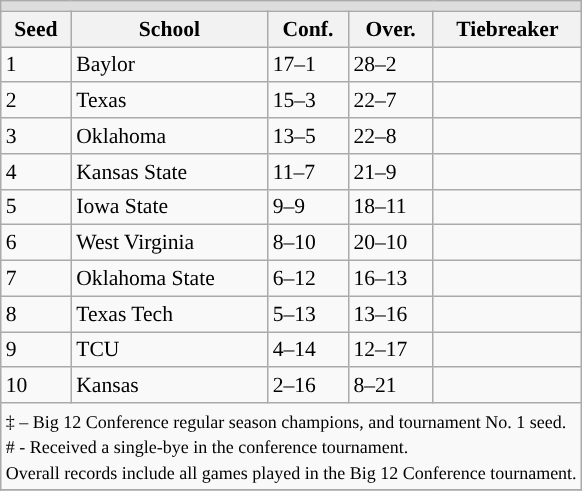<table class="wikitable" style="white-space:nowrap; font-size:90%;">
<tr>
<td colspan="10" style="text-align:center; background:#DDDDDD; font:#000000"><strong></strong></td>
</tr>
<tr bgcolor="#efefef">
<th>Seed</th>
<th>School</th>
<th>Conf.</th>
<th>Over.</th>
<th>Tiebreaker</th>
</tr>
<tr>
<td>1</td>
<td>Baylor</td>
<td>17–1</td>
<td>28–2</td>
<td></td>
</tr>
<tr>
<td>2</td>
<td>Texas</td>
<td>15–3</td>
<td>22–7</td>
<td></td>
</tr>
<tr>
<td>3</td>
<td>Oklahoma</td>
<td>13–5</td>
<td>22–8</td>
<td></td>
</tr>
<tr>
<td>4</td>
<td>Kansas State</td>
<td>11–7</td>
<td>21–9</td>
<td></td>
</tr>
<tr>
<td>5</td>
<td>Iowa State</td>
<td>9–9</td>
<td>18–11</td>
<td></td>
</tr>
<tr>
<td>6</td>
<td>West Virginia</td>
<td>8–10</td>
<td>20–10</td>
<td></td>
</tr>
<tr>
<td>7</td>
<td>Oklahoma State</td>
<td>6–12</td>
<td>16–13</td>
<td></td>
</tr>
<tr>
<td>8</td>
<td>Texas Tech</td>
<td>5–13</td>
<td>13–16</td>
<td></td>
</tr>
<tr>
<td>9</td>
<td>TCU</td>
<td>4–14</td>
<td>12–17</td>
<td></td>
</tr>
<tr>
<td>10</td>
<td>Kansas</td>
<td>2–16</td>
<td>8–21</td>
<td></td>
</tr>
<tr>
<td colspan="10" style="text-align:left;"><small>‡ – Big 12 Conference regular season champions, and tournament No. 1 seed.<br># - Received a single-bye in the conference tournament.<br>Overall records include all games played in the Big 12 Conference tournament.</small></td>
</tr>
<tr>
</tr>
</table>
